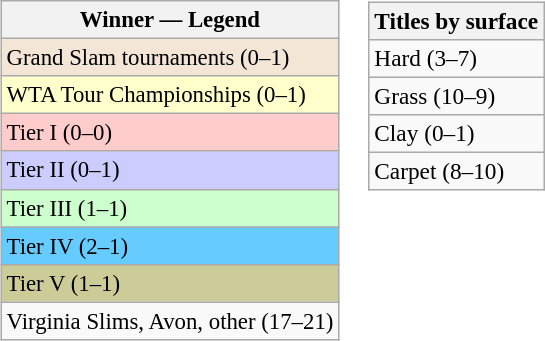<table>
<tr valign=top>
<td><br><table class=wikitable style=font-size:95%>
<tr>
<th>Winner — Legend</th>
</tr>
<tr>
<td style="background:#f3e6d7;">Grand Slam tournaments (0–1)</td>
</tr>
<tr>
<td style="background:#ffc;">WTA Tour Championships (0–1)</td>
</tr>
<tr>
<td bgcolor=#FFCCCC>Tier I (0–0)</td>
</tr>
<tr>
<td bgcolor=#CCCCFF>Tier II (0–1)</td>
</tr>
<tr>
<td bgcolor=#CCFFCC>Tier III (1–1)</td>
</tr>
<tr>
<td bgcolor=#66CCFF>Tier IV (2–1)</td>
</tr>
<tr>
<td bgcolor=#CCCC99>Tier V (1–1)</td>
</tr>
<tr>
<td>Virginia Slims, Avon, other (17–21)</td>
</tr>
</table>
</td>
<td><br><table class=wikitable style=font-size:97%>
<tr>
<th>Titles by surface</th>
</tr>
<tr>
<td>Hard (3–7)</td>
</tr>
<tr>
<td>Grass (10–9)</td>
</tr>
<tr>
<td>Clay (0–1)</td>
</tr>
<tr>
<td>Carpet (8–10)</td>
</tr>
</table>
</td>
</tr>
</table>
